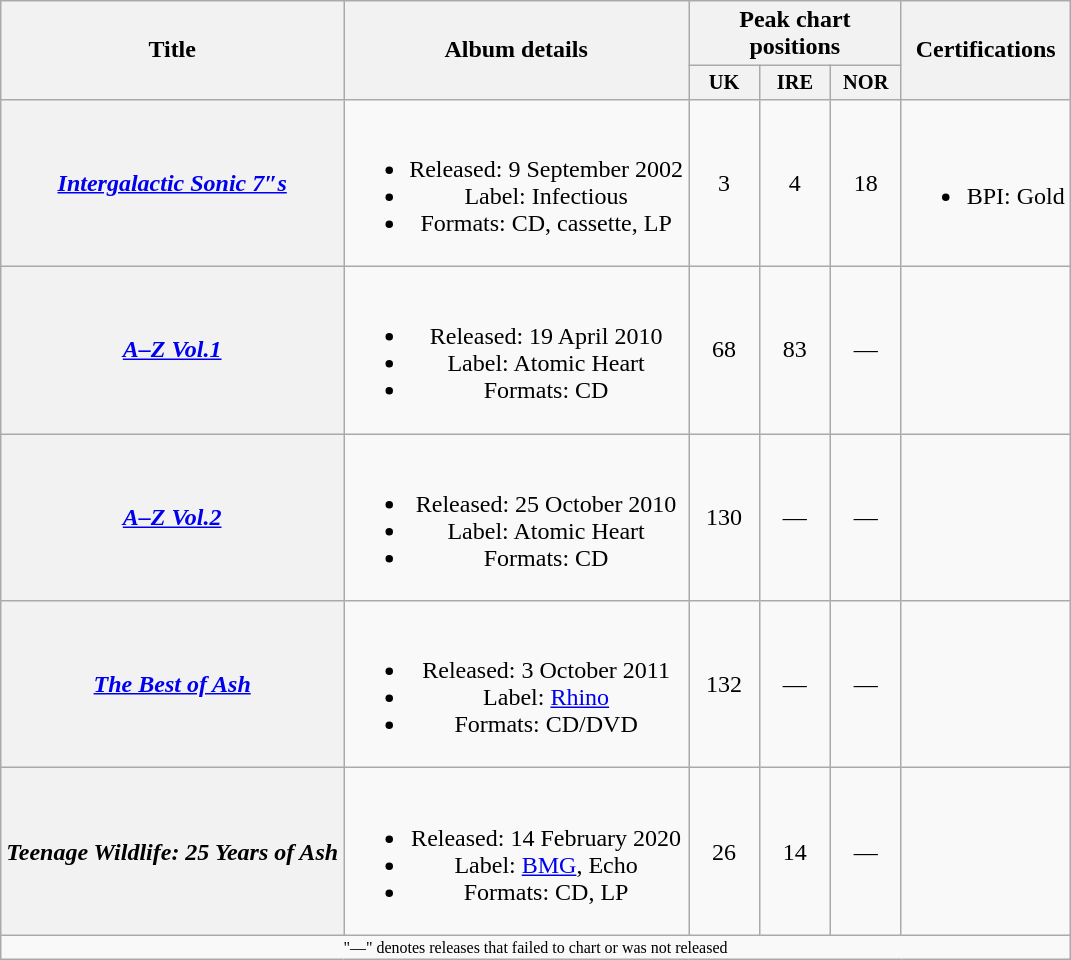<table class="wikitable plainrowheaders" style="text-align:center;">
<tr>
<th scope="col" rowspan="2">Title</th>
<th scope="col" rowspan="2">Album details</th>
<th scope="col" colspan="3">Peak chart positions</th>
<th scope="col" rowspan="2">Certifications</th>
</tr>
<tr>
<th style="width:3em;font-size:85%">UK<br></th>
<th style="width:3em;font-size:85%">IRE<br></th>
<th style="width:3em;font-size:85%">NOR<br></th>
</tr>
<tr>
<th scope="row"><em><a href='#'>Intergalactic Sonic 7″s</a></em></th>
<td><br><ul><li>Released: 9 September 2002</li><li>Label: Infectious</li><li>Formats: CD, cassette, LP</li></ul></td>
<td>3</td>
<td>4</td>
<td>18</td>
<td align="left"><br><ul><li>BPI: Gold</li></ul></td>
</tr>
<tr>
<th scope="row"><em><a href='#'>A–Z Vol.1</a></em></th>
<td><br><ul><li>Released: 19 April 2010</li><li>Label: Atomic Heart</li><li>Formats: CD</li></ul></td>
<td>68</td>
<td>83</td>
<td>—</td>
<td align="left"></td>
</tr>
<tr>
<th scope="row"><em><a href='#'>A–Z Vol.2</a></em></th>
<td><br><ul><li>Released: 25 October 2010</li><li>Label: Atomic Heart</li><li>Formats: CD</li></ul></td>
<td>130</td>
<td>—</td>
<td>—</td>
<td align="left"></td>
</tr>
<tr>
<th scope="row"><em><a href='#'>The Best of Ash</a></em></th>
<td><br><ul><li>Released: 3 October 2011</li><li>Label: <a href='#'>Rhino</a></li><li>Formats: CD/DVD</li></ul></td>
<td>132</td>
<td>—</td>
<td>—</td>
<td align="left"></td>
</tr>
<tr>
<th scope="row"><em>Teenage Wildlife: 25 Years of Ash</em></th>
<td><br><ul><li>Released: 14 February 2020</li><li>Label: <a href='#'>BMG</a>, Echo</li><li>Formats: CD, LP</li></ul></td>
<td>26</td>
<td>14</td>
<td>—</td>
<td align="left"></td>
</tr>
<tr>
<td colspan="10" style="font-size:8pt">"—" denotes releases that failed to chart or was not released</td>
</tr>
</table>
